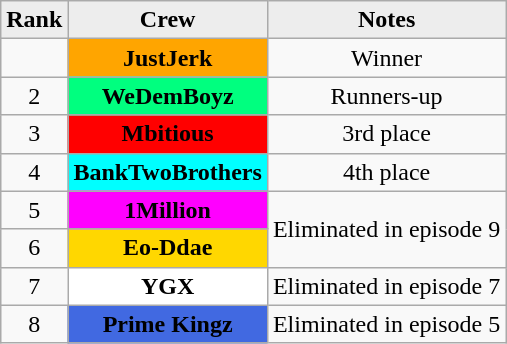<table class="wikitable" style="text-align:center;">
<tr>
<th style="background:#EDEDED">Rank</th>
<th style="background:#EDEDED">Crew</th>
<th style="background:#EDEDED">Notes</th>
</tr>
<tr>
<td></td>
<td style="background:orange"><strong>JustJerk</strong></td>
<td>Winner</td>
</tr>
<tr>
<td>2</td>
<td style="background:springgreen"><strong>WeDemBoyz</strong></td>
<td>Runners-up</td>
</tr>
<tr>
<td>3</td>
<td style="background:red"><strong>Mbitious</strong></td>
<td>3rd place</td>
</tr>
<tr>
<td>4</td>
<td style="background:aqua"><strong>BankTwoBrothers</strong></td>
<td>4th place</td>
</tr>
<tr>
<td>5</td>
<td style="background:magenta"><strong>1Million</strong></td>
<td rowspan=2>Eliminated in episode 9</td>
</tr>
<tr>
<td>6</td>
<td style="background:gold"><strong>Eo-Ddae</strong></td>
</tr>
<tr>
<td>7</td>
<td style="background:white "><strong>YGX</strong></td>
<td>Eliminated in episode 7</td>
</tr>
<tr>
<td>8</td>
<td style="background:royalblue"><strong>Prime Kingz</strong></td>
<td>Eliminated in episode 5</td>
</tr>
</table>
